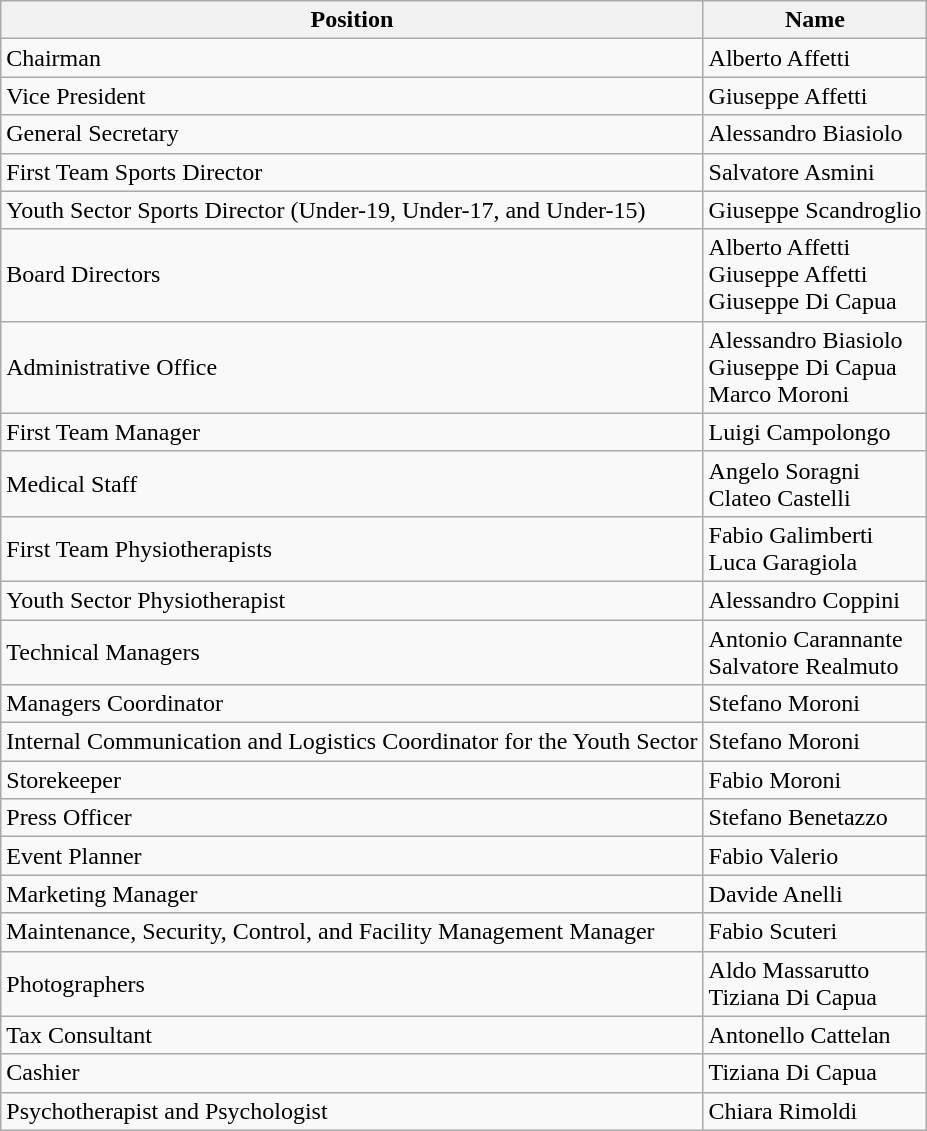<table class="wikitable">
<tr>
<th>Position</th>
<th>Name</th>
</tr>
<tr>
<td>Chairman</td>
<td>Alberto Affetti</td>
</tr>
<tr>
<td>Vice President</td>
<td>Giuseppe Affetti</td>
</tr>
<tr>
<td>General Secretary</td>
<td>Alessandro Biasiolo</td>
</tr>
<tr>
<td>First Team Sports Director</td>
<td>Salvatore Asmini</td>
</tr>
<tr>
<td>Youth Sector Sports Director (Under-19, Under-17, and Under-15)</td>
<td>Giuseppe Scandroglio</td>
</tr>
<tr>
<td rowspam= "3">Board Directors</td>
<td>Alberto Affetti<br>Giuseppe Affetti<br>Giuseppe Di Capua</td>
</tr>
<tr>
<td rowspam= "3">Administrative Office</td>
<td>Alessandro Biasiolo<br>Giuseppe Di Capua<br>Marco Moroni</td>
</tr>
<tr>
<td>First Team Manager</td>
<td>Luigi Campolongo</td>
</tr>
<tr>
<td rowspam= "2">Medical Staff</td>
<td>Angelo Soragni<br>Clateo Castelli</td>
</tr>
<tr>
<td rowspam= "2">First Team Physiotherapists</td>
<td>Fabio Galimberti<br>Luca Garagiola</td>
</tr>
<tr>
<td>Youth Sector Physiotherapist</td>
<td>Alessandro Coppini</td>
</tr>
<tr>
<td rowspam= "2">Technical Managers</td>
<td>Antonio Carannante<br>Salvatore Realmuto</td>
</tr>
<tr>
<td>Managers Coordinator</td>
<td>Stefano Moroni</td>
</tr>
<tr>
<td>Internal Communication and Logistics Coordinator for the Youth Sector</td>
<td>Stefano Moroni</td>
</tr>
<tr>
<td>Storekeeper</td>
<td>Fabio Moroni</td>
</tr>
<tr>
<td>Press Officer</td>
<td>Stefano Benetazzo</td>
</tr>
<tr>
<td>Event Planner</td>
<td>Fabio Valerio</td>
</tr>
<tr>
<td>Marketing Manager</td>
<td>Davide Anelli</td>
</tr>
<tr>
<td>Maintenance, Security, Control, and Facility Management Manager</td>
<td>Fabio Scuteri</td>
</tr>
<tr>
<td rowspam= "2">Photographers</td>
<td>Aldo Massarutto<br>Tiziana Di Capua</td>
</tr>
<tr>
<td>Tax Consultant</td>
<td>Antonello Cattelan</td>
</tr>
<tr>
<td>Cashier</td>
<td>Tiziana Di Capua</td>
</tr>
<tr>
<td>Psychotherapist and Psychologist</td>
<td>Chiara Rimoldi</td>
</tr>
</table>
